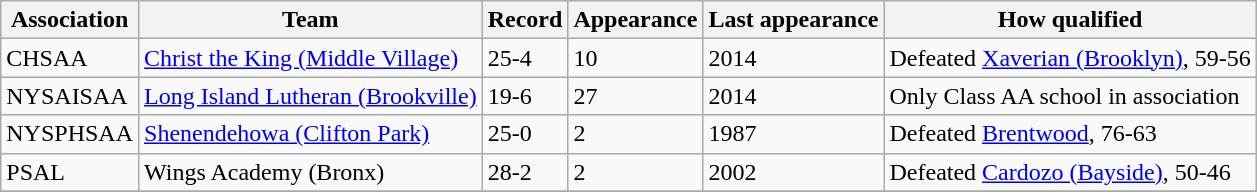<table class="wikitable sortable" style="text-align:left;">
<tr>
<th>Association</th>
<th>Team</th>
<th>Record</th>
<th data-sort-type="number">Appearance</th>
<th>Last appearance</th>
<th>How qualified</th>
</tr>
<tr>
<td>CHSAA</td>
<td><a href='#'>Christ the King (Middle Village)</a></td>
<td>25-4</td>
<td>10</td>
<td>2014</td>
<td>Defeated <a href='#'>Xaverian (Brooklyn)</a>, 59-56</td>
</tr>
<tr>
<td>NYSAISAA</td>
<td><a href='#'>Long Island Lutheran (Brookville)</a></td>
<td>19-6</td>
<td>27</td>
<td>2014</td>
<td>Only Class AA school in association</td>
</tr>
<tr>
<td>NYSPHSAA</td>
<td><a href='#'>Shenendehowa (Clifton Park)</a></td>
<td>25-0</td>
<td>2</td>
<td>1987</td>
<td>Defeated <a href='#'>Brentwood</a>, 76-63</td>
</tr>
<tr>
<td>PSAL</td>
<td>Wings Academy (Bronx)</td>
<td>28-2</td>
<td>2</td>
<td>2002</td>
<td>Defeated <a href='#'>Cardozo (Bayside)</a>, 50-46</td>
</tr>
<tr>
</tr>
</table>
